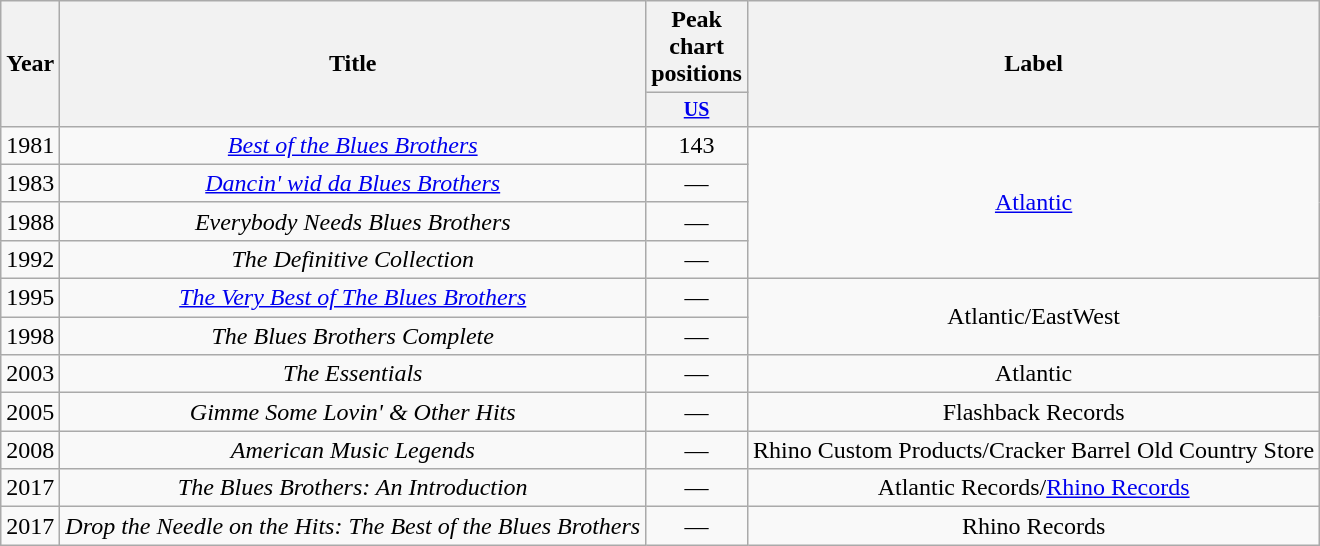<table class="wikitable" style="text-align:center;">
<tr>
<th rowspan="2">Year</th>
<th rowspan="2">Title</th>
<th colspan="1">Peak chart positions</th>
<th rowspan="2">Label</th>
</tr>
<tr style="font-size:smaller;">
<th width="40"><a href='#'>US</a><br></th>
</tr>
<tr>
<td>1981</td>
<td><em><a href='#'>Best of the Blues Brothers</a></em></td>
<td>143</td>
<td rowspan="4"><a href='#'>Atlantic</a></td>
</tr>
<tr>
<td>1983</td>
<td><em><a href='#'>Dancin' wid da Blues Brothers</a></em></td>
<td>—</td>
</tr>
<tr>
<td>1988</td>
<td><em>Everybody Needs Blues Brothers</em></td>
<td>—</td>
</tr>
<tr>
<td>1992</td>
<td><em>The Definitive Collection</em></td>
<td>—</td>
</tr>
<tr>
<td>1995</td>
<td><em><a href='#'>The Very Best of The Blues Brothers</a></em></td>
<td>—</td>
<td rowspan="2">Atlantic/EastWest</td>
</tr>
<tr>
<td>1998</td>
<td><em>The Blues Brothers Complete</em></td>
<td>—</td>
</tr>
<tr>
<td>2003</td>
<td><em>The Essentials</em></td>
<td>—</td>
<td>Atlantic</td>
</tr>
<tr>
<td>2005</td>
<td><em>Gimme Some Lovin' & Other Hits</em></td>
<td>—</td>
<td>Flashback Records</td>
</tr>
<tr>
<td>2008</td>
<td><em>American Music Legends</em></td>
<td>—</td>
<td>Rhino Custom Products/Cracker Barrel Old Country Store</td>
</tr>
<tr>
<td>2017</td>
<td><em>The Blues Brothers: An Introduction</em></td>
<td>—</td>
<td>Atlantic Records/<a href='#'>Rhino Records</a></td>
</tr>
<tr>
<td>2017</td>
<td><em>Drop the Needle on the Hits: The Best of the Blues Brothers</em></td>
<td>—</td>
<td>Rhino Records</td>
</tr>
</table>
